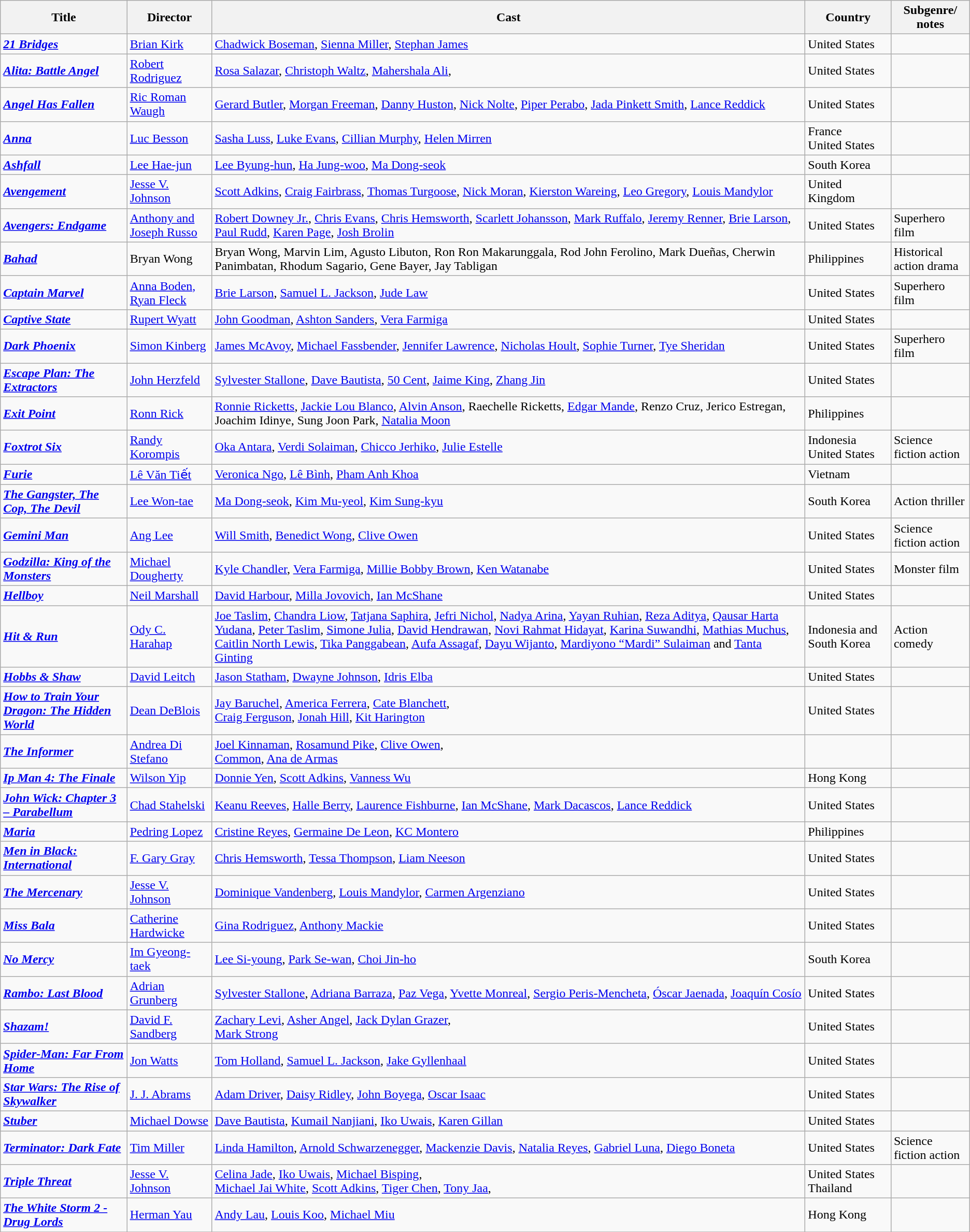<table class="wikitable sortable">
<tr>
<th>Title</th>
<th>Director</th>
<th>Cast</th>
<th>Country</th>
<th>Subgenre/<br>notes</th>
</tr>
<tr>
<td><strong><em><a href='#'>21 Bridges</a></em></strong></td>
<td><a href='#'>Brian Kirk</a></td>
<td><a href='#'>Chadwick Boseman</a>, <a href='#'>Sienna Miller</a>, <a href='#'>Stephan James</a></td>
<td>United States</td>
<td></td>
</tr>
<tr>
<td><strong><em><a href='#'>Alita: Battle Angel</a></em></strong></td>
<td><a href='#'>Robert Rodriguez</a></td>
<td><a href='#'>Rosa Salazar</a>, <a href='#'>Christoph Waltz</a>, <a href='#'>Mahershala Ali</a>,</td>
<td>United States</td>
<td></td>
</tr>
<tr>
<td><strong><em><a href='#'>Angel Has Fallen</a></em></strong></td>
<td><a href='#'>Ric Roman Waugh</a></td>
<td><a href='#'>Gerard Butler</a>, <a href='#'>Morgan Freeman</a>, <a href='#'>Danny Huston</a>, <a href='#'>Nick Nolte</a>, <a href='#'>Piper Perabo</a>, <a href='#'>Jada Pinkett Smith</a>, <a href='#'>Lance Reddick</a></td>
<td>United States</td>
<td></td>
</tr>
<tr>
<td><strong><em><a href='#'>Anna</a></em></strong></td>
<td><a href='#'>Luc Besson</a></td>
<td><a href='#'>Sasha Luss</a>, <a href='#'>Luke Evans</a>, <a href='#'>Cillian Murphy</a>, <a href='#'>Helen Mirren</a></td>
<td>France<br>United States</td>
<td></td>
</tr>
<tr>
<td><a href='#'><strong><em>Ashfall</em></strong></a></td>
<td><a href='#'>Lee Hae-jun</a></td>
<td><a href='#'>Lee Byung-hun</a>, <a href='#'>Ha Jung-woo</a>, <a href='#'>Ma Dong-seok</a></td>
<td>South Korea</td>
<td></td>
</tr>
<tr>
<td><strong><em><a href='#'>Avengement</a></em></strong></td>
<td><a href='#'>Jesse V. Johnson</a></td>
<td><a href='#'>Scott Adkins</a>, <a href='#'>Craig Fairbrass</a>, <a href='#'>Thomas Turgoose</a>, <a href='#'>Nick Moran</a>, <a href='#'>Kierston Wareing</a>, <a href='#'>Leo Gregory</a>, <a href='#'>Louis Mandylor</a></td>
<td>United Kingdom</td>
<td></td>
</tr>
<tr>
<td><strong><em><a href='#'>Avengers: Endgame</a></em></strong></td>
<td><a href='#'>Anthony and Joseph Russo</a></td>
<td><a href='#'>Robert Downey Jr.</a>, <a href='#'>Chris Evans</a>, <a href='#'>Chris Hemsworth</a>, <a href='#'>Scarlett Johansson</a>, <a href='#'>Mark Ruffalo</a>, <a href='#'>Jeremy Renner</a>, <a href='#'>Brie Larson</a>, <a href='#'>Paul Rudd</a>, <a href='#'>Karen Page</a>, <a href='#'>Josh Brolin</a></td>
<td>United States</td>
<td>Superhero film</td>
</tr>
<tr>
<td><strong><em><a href='#'>Bahad</a></em></strong></td>
<td>Bryan Wong</td>
<td>Bryan Wong, Marvin Lim, Agusto Libuton, Ron Ron Makarunggala, Rod John Ferolino, Mark Dueñas, Cherwin Panimbatan, Rhodum Sagario, Gene Bayer, Jay Tabligan</td>
<td>Philippines</td>
<td>Historical action drama</td>
</tr>
<tr>
<td><strong><em><a href='#'>Captain Marvel</a></em></strong></td>
<td><a href='#'>Anna Boden, Ryan Fleck</a></td>
<td><a href='#'>Brie Larson</a>, <a href='#'>Samuel L. Jackson</a>, <a href='#'>Jude Law</a></td>
<td>United States</td>
<td>Superhero film</td>
</tr>
<tr>
<td><strong><em><a href='#'>Captive State</a></em></strong></td>
<td><a href='#'>Rupert Wyatt</a></td>
<td><a href='#'>John Goodman</a>, <a href='#'>Ashton Sanders</a>, <a href='#'>Vera Farmiga</a></td>
<td>United States</td>
<td></td>
</tr>
<tr>
<td><strong><em><a href='#'>Dark Phoenix</a></em></strong></td>
<td><a href='#'>Simon Kinberg</a></td>
<td><a href='#'>James McAvoy</a>, <a href='#'>Michael Fassbender</a>, <a href='#'>Jennifer Lawrence</a>, <a href='#'>Nicholas Hoult</a>, <a href='#'>Sophie Turner</a>, <a href='#'>Tye Sheridan</a></td>
<td>United States</td>
<td>Superhero film</td>
</tr>
<tr>
<td><strong><em><a href='#'>Escape Plan: The Extractors</a></em></strong></td>
<td><a href='#'>John Herzfeld</a></td>
<td><a href='#'>Sylvester Stallone</a>, <a href='#'>Dave Bautista</a>, <a href='#'>50 Cent</a>, <a href='#'>Jaime King</a>, <a href='#'>Zhang Jin</a></td>
<td>United States</td>
<td></td>
</tr>
<tr>
<td><strong><em><a href='#'>Exit Point</a></em></strong></td>
<td><a href='#'>Ronn Rick</a></td>
<td><a href='#'>Ronnie Ricketts</a>, <a href='#'>Jackie Lou Blanco</a>, <a href='#'>Alvin Anson</a>, Raechelle Ricketts, <a href='#'>Edgar Mande</a>, Renzo Cruz, Jerico Estregan, Joachim Idinye, Sung Joon Park, <a href='#'>Natalia Moon</a></td>
<td>Philippines</td>
<td></td>
</tr>
<tr>
<td><strong><em><a href='#'>Foxtrot Six</a></em></strong></td>
<td><a href='#'>Randy Korompis</a></td>
<td><a href='#'>Oka Antara</a>, <a href='#'>Verdi Solaiman</a>, <a href='#'>Chicco Jerhiko</a>, <a href='#'>Julie Estelle</a></td>
<td>Indonesia<br>United States</td>
<td>Science fiction action</td>
</tr>
<tr>
<td><strong><em><a href='#'>Furie</a></em></strong></td>
<td><a href='#'>Lê Văn Tiết</a></td>
<td><a href='#'>Veronica Ngo</a>, <a href='#'>Lê Bình</a>, <a href='#'>Pham Anh Khoa</a></td>
<td>Vietnam</td>
<td></td>
</tr>
<tr>
<td><strong><em><a href='#'>The Gangster, The Cop, The Devil</a></em></strong></td>
<td><a href='#'>Lee Won-tae</a></td>
<td><a href='#'>Ma Dong-seok</a>, <a href='#'>Kim Mu-yeol</a>, <a href='#'>Kim Sung-kyu</a></td>
<td>South Korea</td>
<td>Action thriller</td>
</tr>
<tr>
<td><strong><em><a href='#'>Gemini Man</a></em></strong></td>
<td><a href='#'>Ang Lee</a></td>
<td><a href='#'>Will Smith</a>, <a href='#'>Benedict Wong</a>, <a href='#'>Clive Owen</a></td>
<td>United States</td>
<td>Science fiction action</td>
</tr>
<tr>
<td><strong><em><a href='#'>Godzilla: King of the Monsters</a></em></strong></td>
<td><a href='#'>Michael Dougherty</a></td>
<td><a href='#'>Kyle Chandler</a>, <a href='#'>Vera Farmiga</a>, <a href='#'>Millie Bobby Brown</a>, <a href='#'>Ken Watanabe</a></td>
<td>United States</td>
<td>Monster film</td>
</tr>
<tr>
<td><strong><em><a href='#'>Hellboy</a></em></strong></td>
<td><a href='#'>Neil Marshall</a></td>
<td><a href='#'>David Harbour</a>, <a href='#'>Milla Jovovich</a>, <a href='#'>Ian McShane</a></td>
<td>United States</td>
<td></td>
</tr>
<tr>
<td><strong><em><a href='#'>Hit & Run</a></em></strong></td>
<td><a href='#'>Ody C. Harahap</a></td>
<td><a href='#'>Joe Taslim</a>, <a href='#'>Chandra Liow</a>, <a href='#'>Tatjana Saphira</a>, <a href='#'>Jefri Nichol</a>, <a href='#'>Nadya Arina</a>, <a href='#'>Yayan Ruhian</a>, <a href='#'>Reza Aditya</a>, <a href='#'>Qausar Harta Yudana</a>, <a href='#'>Peter Taslim</a>, <a href='#'>Simone Julia</a>, <a href='#'>David Hendrawan</a>, <a href='#'>Novi Rahmat Hidayat</a>, <a href='#'>Karina Suwandhi</a>, <a href='#'>Mathias Muchus</a>, <a href='#'>Caitlin North Lewis</a>, <a href='#'>Tika Panggabean</a>, <a href='#'>Aufa Assagaf</a>, <a href='#'>Dayu Wijanto</a>, <a href='#'>Mardiyono “Mardi” Sulaiman</a> and <a href='#'>Tanta Ginting</a></td>
<td>Indonesia and South Korea</td>
<td>Action comedy</td>
</tr>
<tr>
<td><strong><em><a href='#'>Hobbs & Shaw</a></em></strong></td>
<td><a href='#'>David Leitch</a></td>
<td><a href='#'>Jason Statham</a>, <a href='#'>Dwayne Johnson</a>, <a href='#'>Idris Elba</a></td>
<td>United States</td>
<td></td>
</tr>
<tr>
<td><strong><em><a href='#'>How to Train Your Dragon: The Hidden World</a></em></strong></td>
<td><a href='#'>Dean DeBlois</a></td>
<td><a href='#'>Jay Baruchel</a>, <a href='#'>America Ferrera</a>, <a href='#'>Cate Blanchett</a>, <br><a href='#'>Craig Ferguson</a>, <a href='#'>Jonah Hill</a>, <a href='#'>Kit Harington</a></td>
<td>United States</td>
<td></td>
</tr>
<tr>
<td><strong><em><a href='#'>The Informer</a></em></strong></td>
<td><a href='#'>Andrea Di Stefano</a></td>
<td><a href='#'>Joel Kinnaman</a>, <a href='#'>Rosamund Pike</a>, <a href='#'>Clive Owen</a>, <br><a href='#'>Common</a>, <a href='#'>Ana de Armas</a></td>
<td></td>
<td></td>
</tr>
<tr>
<td><strong><em><a href='#'>Ip Man 4: The Finale</a></em></strong></td>
<td><a href='#'>Wilson Yip</a></td>
<td><a href='#'>Donnie Yen</a>, <a href='#'>Scott Adkins</a>, <a href='#'>Vanness Wu</a></td>
<td>Hong Kong</td>
<td></td>
</tr>
<tr>
<td><strong><em><a href='#'>John Wick: Chapter 3 – Parabellum</a></em></strong></td>
<td><a href='#'>Chad Stahelski</a></td>
<td><a href='#'>Keanu Reeves</a>, <a href='#'>Halle Berry</a>, <a href='#'>Laurence Fishburne</a>, <a href='#'>Ian McShane</a>, <a href='#'>Mark Dacascos</a>, <a href='#'>Lance Reddick</a></td>
<td>United States</td>
<td></td>
</tr>
<tr>
<td><strong><em><a href='#'>Maria</a></em></strong></td>
<td><a href='#'>Pedring Lopez</a></td>
<td><a href='#'>Cristine Reyes</a>, <a href='#'>Germaine De Leon</a>, <a href='#'>KC Montero</a></td>
<td>Philippines</td>
<td></td>
</tr>
<tr>
<td><strong><em><a href='#'>Men in Black: International</a></em></strong></td>
<td><a href='#'>F. Gary Gray</a></td>
<td><a href='#'>Chris Hemsworth</a>, <a href='#'>Tessa Thompson</a>, <a href='#'>Liam Neeson</a></td>
<td>United States</td>
<td></td>
</tr>
<tr>
<td><a href='#'><strong><em>The Mercenary</em></strong></a></td>
<td><a href='#'>Jesse V. Johnson</a></td>
<td><a href='#'>Dominique Vandenberg</a>, <a href='#'>Louis Mandylor</a>, <a href='#'>Carmen Argenziano</a></td>
<td>United States</td>
<td></td>
</tr>
<tr>
<td><strong><em><a href='#'>Miss Bala</a></em></strong></td>
<td><a href='#'>Catherine Hardwicke</a></td>
<td><a href='#'>Gina Rodriguez</a>, <a href='#'>Anthony Mackie</a></td>
<td>United States</td>
<td></td>
</tr>
<tr>
<td><strong><em><a href='#'>No Mercy</a></em></strong></td>
<td><a href='#'>Im Gyeong-taek</a></td>
<td><a href='#'>Lee Si-young</a>, <a href='#'>Park Se-wan</a>, <a href='#'>Choi Jin-ho</a></td>
<td>South Korea</td>
<td></td>
</tr>
<tr>
<td><strong><em><a href='#'>Rambo: Last Blood</a></em></strong></td>
<td><a href='#'>Adrian Grunberg</a></td>
<td><a href='#'>Sylvester Stallone</a>, <a href='#'>Adriana Barraza</a>, <a href='#'>Paz Vega</a>, <a href='#'>Yvette Monreal</a>, <a href='#'>Sergio Peris-Mencheta</a>, <a href='#'>Óscar Jaenada</a>, <a href='#'>Joaquín Cosío</a></td>
<td>United States</td>
<td></td>
</tr>
<tr>
<td><strong><em><a href='#'>Shazam!</a></em></strong></td>
<td><a href='#'>David F. Sandberg</a></td>
<td><a href='#'>Zachary Levi</a>, <a href='#'>Asher Angel</a>, <a href='#'>Jack Dylan Grazer</a>,<br><a href='#'>Mark Strong</a></td>
<td>United States</td>
<td></td>
</tr>
<tr>
<td><strong><em><a href='#'>Spider-Man: Far From Home</a></em></strong></td>
<td><a href='#'>Jon Watts</a></td>
<td><a href='#'>Tom Holland</a>, <a href='#'>Samuel L. Jackson</a>, <a href='#'>Jake Gyllenhaal</a></td>
<td>United States</td>
<td></td>
</tr>
<tr>
<td><strong><em><a href='#'>Star Wars: The Rise of Skywalker</a></em></strong></td>
<td><a href='#'>J. J. Abrams</a></td>
<td><a href='#'>Adam Driver</a>, <a href='#'>Daisy Ridley</a>, <a href='#'>John Boyega</a>, <a href='#'>Oscar Isaac</a></td>
<td>United States</td>
<td></td>
</tr>
<tr>
<td><strong><em><a href='#'>Stuber</a></em></strong></td>
<td><a href='#'>Michael Dowse</a></td>
<td><a href='#'>Dave Bautista</a>, <a href='#'>Kumail Nanjiani</a>, <a href='#'>Iko Uwais</a>, <a href='#'>Karen Gillan</a></td>
<td>United States</td>
<td></td>
</tr>
<tr>
<td><strong><em><a href='#'>Terminator: Dark Fate</a></em></strong></td>
<td><a href='#'>Tim Miller</a></td>
<td><a href='#'>Linda Hamilton</a>, <a href='#'>Arnold Schwarzenegger</a>, <a href='#'>Mackenzie Davis</a>, <a href='#'>Natalia Reyes</a>, <a href='#'>Gabriel Luna</a>, <a href='#'>Diego Boneta</a></td>
<td>United States</td>
<td>Science fiction action</td>
</tr>
<tr>
<td><strong><em><a href='#'>Triple Threat</a></em></strong></td>
<td><a href='#'>Jesse V. Johnson</a></td>
<td><a href='#'>Celina Jade</a>, <a href='#'>Iko Uwais</a>, <a href='#'>Michael Bisping</a>,<br><a href='#'>Michael Jai White</a>, <a href='#'>Scott Adkins</a>, <a href='#'>Tiger Chen</a>, <a href='#'>Tony Jaa</a>,</td>
<td>United States<br>Thailand</td>
<td></td>
</tr>
<tr>
<td><strong><em><a href='#'>The White Storm 2 - Drug Lords</a></em></strong></td>
<td><a href='#'>Herman Yau</a></td>
<td><a href='#'>Andy Lau</a>, <a href='#'>Louis Koo</a>, <a href='#'>Michael Miu</a></td>
<td>Hong Kong</td>
<td></td>
</tr>
<tr>
</tr>
</table>
